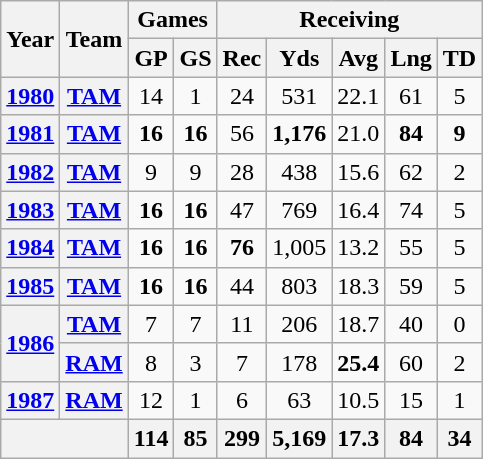<table class="wikitable" style="text-align:center">
<tr>
<th rowspan="2">Year</th>
<th rowspan="2">Team</th>
<th colspan="2">Games</th>
<th colspan="5">Receiving</th>
</tr>
<tr>
<th>GP</th>
<th>GS</th>
<th>Rec</th>
<th>Yds</th>
<th>Avg</th>
<th>Lng</th>
<th>TD</th>
</tr>
<tr>
<th><a href='#'>1980</a></th>
<th><a href='#'>TAM</a></th>
<td>14</td>
<td>1</td>
<td>24</td>
<td>531</td>
<td>22.1</td>
<td>61</td>
<td>5</td>
</tr>
<tr>
<th><a href='#'>1981</a></th>
<th><a href='#'>TAM</a></th>
<td><strong>16</strong></td>
<td><strong>16</strong></td>
<td>56</td>
<td><strong>1,176</strong></td>
<td>21.0</td>
<td><strong>84</strong></td>
<td><strong>9</strong></td>
</tr>
<tr>
<th><a href='#'>1982</a></th>
<th><a href='#'>TAM</a></th>
<td>9</td>
<td>9</td>
<td>28</td>
<td>438</td>
<td>15.6</td>
<td>62</td>
<td>2</td>
</tr>
<tr>
<th><a href='#'>1983</a></th>
<th><a href='#'>TAM</a></th>
<td><strong>16</strong></td>
<td><strong>16</strong></td>
<td>47</td>
<td>769</td>
<td>16.4</td>
<td>74</td>
<td>5</td>
</tr>
<tr>
<th><a href='#'>1984</a></th>
<th><a href='#'>TAM</a></th>
<td><strong>16</strong></td>
<td><strong>16</strong></td>
<td><strong>76</strong></td>
<td>1,005</td>
<td>13.2</td>
<td>55</td>
<td>5</td>
</tr>
<tr>
<th><a href='#'>1985</a></th>
<th><a href='#'>TAM</a></th>
<td><strong>16</strong></td>
<td><strong>16</strong></td>
<td>44</td>
<td>803</td>
<td>18.3</td>
<td>59</td>
<td>5</td>
</tr>
<tr>
<th rowspan="2"><a href='#'>1986</a></th>
<th><a href='#'>TAM</a></th>
<td>7</td>
<td>7</td>
<td>11</td>
<td>206</td>
<td>18.7</td>
<td>40</td>
<td>0</td>
</tr>
<tr>
<th><a href='#'>RAM</a></th>
<td>8</td>
<td>3</td>
<td>7</td>
<td>178</td>
<td><strong>25.4</strong></td>
<td>60</td>
<td>2</td>
</tr>
<tr>
<th><a href='#'>1987</a></th>
<th><a href='#'>RAM</a></th>
<td>12</td>
<td>1</td>
<td>6</td>
<td>63</td>
<td>10.5</td>
<td>15</td>
<td>1</td>
</tr>
<tr>
<th colspan="2"></th>
<th>114</th>
<th>85</th>
<th>299</th>
<th>5,169</th>
<th>17.3</th>
<th>84</th>
<th>34</th>
</tr>
</table>
